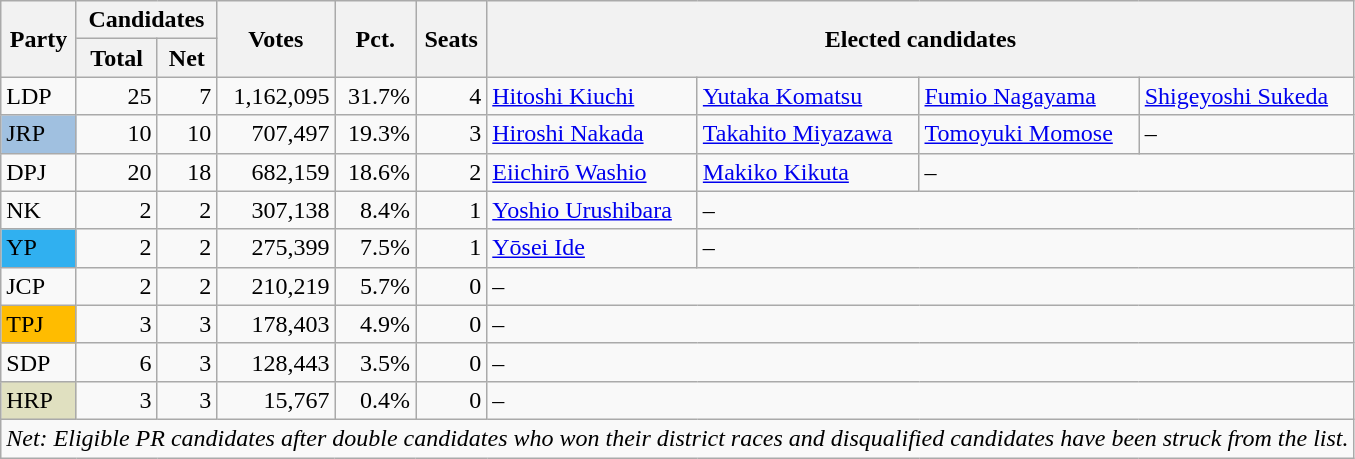<table class="wikitable">
<tr>
<th rowspan="2">Party</th>
<th colspan="2">Candidates</th>
<th rowspan="2">Votes</th>
<th rowspan="2">Pct.</th>
<th rowspan="2">Seats</th>
<th colspan="4" rowspan="2">Elected candidates</th>
</tr>
<tr>
<th>Total</th>
<th>Net</th>
</tr>
<tr>
<td>LDP</td>
<td align="right">25</td>
<td align="right">7</td>
<td align="right">1,162,095</td>
<td align="right">31.7%</td>
<td align="right">4</td>
<td><a href='#'>Hitoshi Kiuchi</a></td>
<td><a href='#'>Yutaka Komatsu</a></td>
<td><a href='#'>Fumio Nagayama</a></td>
<td><a href='#'>Shigeyoshi Sukeda</a></td>
</tr>
<tr>
<td bgcolor="#A0C0E0">JRP</td>
<td align="right">10</td>
<td align="right">10</td>
<td align="right">707,497</td>
<td align="right">19.3%</td>
<td align="right">3</td>
<td><a href='#'>Hiroshi Nakada</a></td>
<td><a href='#'>Takahito Miyazawa</a></td>
<td><a href='#'>Tomoyuki Momose</a></td>
<td>–</td>
</tr>
<tr>
<td>DPJ</td>
<td align="right">20</td>
<td align="right">18</td>
<td align="right">682,159</td>
<td align="right">18.6%</td>
<td align="right">2</td>
<td><a href='#'>Eiichirō Washio</a></td>
<td><a href='#'>Makiko Kikuta</a></td>
<td colspan="2">–</td>
</tr>
<tr>
<td>NK</td>
<td align="right">2</td>
<td align="right">2</td>
<td align="right">307,138</td>
<td align="right">8.4%</td>
<td align="right">1</td>
<td><a href='#'>Yoshio Urushibara</a></td>
<td colspan="3">–</td>
</tr>
<tr>
<td bgcolor="#30B0F0">YP</td>
<td align="right">2</td>
<td align="right">2</td>
<td align="right">275,399</td>
<td align="right">7.5%</td>
<td align="right">1</td>
<td><a href='#'>Yōsei Ide</a></td>
<td colspan="3">–</td>
</tr>
<tr>
<td>JCP</td>
<td align="right">2</td>
<td align="right">2</td>
<td align="right">210,219</td>
<td align="right">5.7%</td>
<td align="right">0</td>
<td colspan="4">–</td>
</tr>
<tr>
<td bgcolor="#FFBC00">TPJ</td>
<td align="right">3</td>
<td align="right">3</td>
<td align="right">178,403</td>
<td align="right">4.9%</td>
<td align="right">0</td>
<td colspan="4">–</td>
</tr>
<tr>
<td>SDP</td>
<td align="right">6</td>
<td align="right">3</td>
<td align="right">128,443</td>
<td align="right">3.5%</td>
<td align="right">0</td>
<td colspan="4">–</td>
</tr>
<tr>
<td bgcolor="#E0E0C0">HRP</td>
<td align="right">3</td>
<td align="right">3</td>
<td align="right">15,767</td>
<td align="right">0.4%</td>
<td align="right">0</td>
<td colspan="4">–</td>
</tr>
<tr>
<td colspan="10"><em>Net: Eligible PR candidates after double candidates who won their district races and disqualified candidates have been struck from the list.</em></td>
</tr>
</table>
